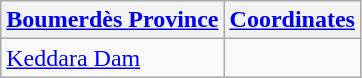<table class="wikitable">
<tr>
<th><a href='#'>Boumerdès Province</a></th>
<th><a href='#'>Coordinates</a></th>
</tr>
<tr>
<td><a href='#'>Keddara Dam</a></td>
<td></td>
</tr>
</table>
